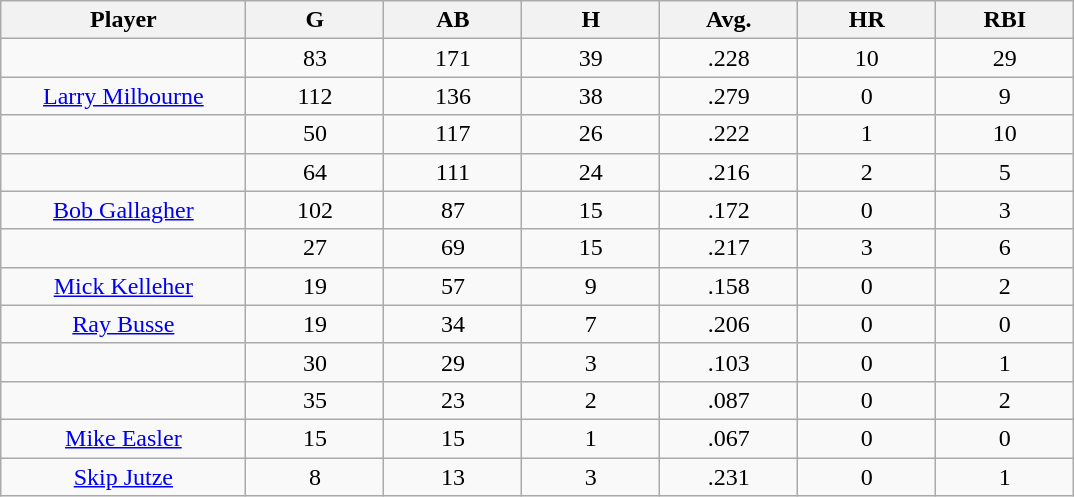<table class="wikitable sortable">
<tr>
<th bgcolor="#DDDDFF" width="16%">Player</th>
<th bgcolor="#DDDDFF" width="9%">G</th>
<th bgcolor="#DDDDFF" width="9%">AB</th>
<th bgcolor="#DDDDFF" width="9%">H</th>
<th bgcolor="#DDDDFF" width="9%">Avg.</th>
<th bgcolor="#DDDDFF" width="9%">HR</th>
<th bgcolor="#DDDDFF" width="9%">RBI</th>
</tr>
<tr align="center">
<td></td>
<td>83</td>
<td>171</td>
<td>39</td>
<td>.228</td>
<td>10</td>
<td>29</td>
</tr>
<tr align="center">
<td><a href='#'>Larry Milbourne</a></td>
<td>112</td>
<td>136</td>
<td>38</td>
<td>.279</td>
<td>0</td>
<td>9</td>
</tr>
<tr align="center">
<td></td>
<td>50</td>
<td>117</td>
<td>26</td>
<td>.222</td>
<td>1</td>
<td>10</td>
</tr>
<tr align="center">
<td></td>
<td>64</td>
<td>111</td>
<td>24</td>
<td>.216</td>
<td>2</td>
<td>5</td>
</tr>
<tr align="center">
<td><a href='#'>Bob Gallagher</a></td>
<td>102</td>
<td>87</td>
<td>15</td>
<td>.172</td>
<td>0</td>
<td>3</td>
</tr>
<tr align="center">
<td></td>
<td>27</td>
<td>69</td>
<td>15</td>
<td>.217</td>
<td>3</td>
<td>6</td>
</tr>
<tr align="center">
<td><a href='#'>Mick Kelleher</a></td>
<td>19</td>
<td>57</td>
<td>9</td>
<td>.158</td>
<td>0</td>
<td>2</td>
</tr>
<tr align="center">
<td><a href='#'>Ray Busse</a></td>
<td>19</td>
<td>34</td>
<td>7</td>
<td>.206</td>
<td>0</td>
<td>0</td>
</tr>
<tr align="center">
<td></td>
<td>30</td>
<td>29</td>
<td>3</td>
<td>.103</td>
<td>0</td>
<td>1</td>
</tr>
<tr align="center">
<td></td>
<td>35</td>
<td>23</td>
<td>2</td>
<td>.087</td>
<td>0</td>
<td>2</td>
</tr>
<tr align="center">
<td><a href='#'>Mike Easler</a></td>
<td>15</td>
<td>15</td>
<td>1</td>
<td>.067</td>
<td>0</td>
<td>0</td>
</tr>
<tr align="center">
<td><a href='#'>Skip Jutze</a></td>
<td>8</td>
<td>13</td>
<td>3</td>
<td>.231</td>
<td>0</td>
<td>1</td>
</tr>
</table>
